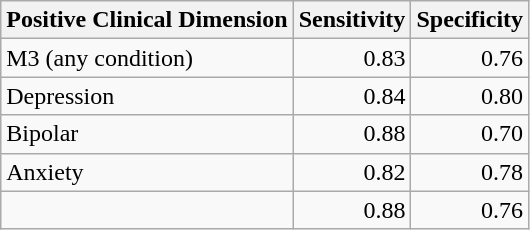<table class="wikitable">
<tr>
<th scope="col">Positive Clinical Dimension</th>
<th scope="col">Sensitivity</th>
<th scope="col">Specificity</th>
</tr>
<tr>
<td>M3 (any condition)</td>
<td align="right">0.83</td>
<td align="right">0.76</td>
</tr>
<tr>
<td>Depression</td>
<td align="right">0.84</td>
<td align="right">0.80</td>
</tr>
<tr>
<td>Bipolar</td>
<td align="right">0.88</td>
<td align="right">0.70</td>
</tr>
<tr>
<td>Anxiety</td>
<td align="right">0.82</td>
<td align="right">0.78</td>
</tr>
<tr>
<td></td>
<td align="right">0.88</td>
<td align="right">0.76</td>
</tr>
</table>
